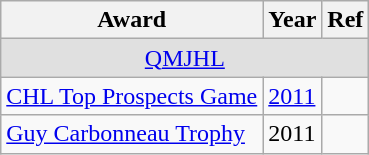<table class="wikitable">
<tr>
<th>Award</th>
<th>Year</th>
<th>Ref</th>
</tr>
<tr ALIGN="center" bgcolor="#e0e0e0">
<td colspan="3"><a href='#'>QMJHL</a></td>
</tr>
<tr>
<td><a href='#'>CHL Top Prospects Game</a></td>
<td><a href='#'>2011</a></td>
<td></td>
</tr>
<tr>
<td><a href='#'>Guy Carbonneau Trophy</a></td>
<td>2011</td>
<td></td>
</tr>
</table>
